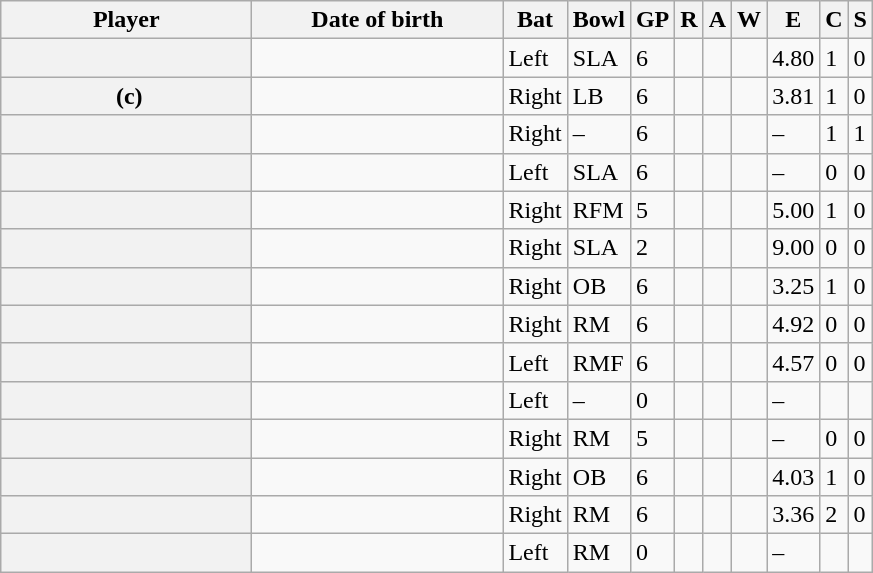<table class="wikitable sortable plainrowheaders">
<tr>
<th scope="col" width="160">Player</th>
<th scope="col" width="160">Date of birth</th>
<th scope="col">Bat</th>
<th scope="col">Bowl</th>
<th scope="col">GP</th>
<th scope="col">R</th>
<th scope="col">A</th>
<th scope="col">W</th>
<th scope="col">E</th>
<th scope="col">C</th>
<th scope="col">S</th>
</tr>
<tr>
<th scope="row"></th>
<td></td>
<td>Left</td>
<td>SLA</td>
<td>6</td>
<td></td>
<td></td>
<td></td>
<td>4.80</td>
<td>1</td>
<td>0</td>
</tr>
<tr>
<th scope="row"> (c)</th>
<td></td>
<td>Right</td>
<td>LB</td>
<td>6</td>
<td></td>
<td></td>
<td></td>
<td>3.81</td>
<td>1</td>
<td>0</td>
</tr>
<tr>
<th scope="row"> </th>
<td></td>
<td>Right</td>
<td>–</td>
<td>6</td>
<td></td>
<td></td>
<td></td>
<td>–</td>
<td>1</td>
<td>1</td>
</tr>
<tr>
<th scope="row"></th>
<td></td>
<td>Left</td>
<td>SLA</td>
<td>6</td>
<td></td>
<td></td>
<td></td>
<td>–</td>
<td>0</td>
<td>0</td>
</tr>
<tr>
<th scope="row"></th>
<td></td>
<td>Right</td>
<td>RFM</td>
<td>5</td>
<td></td>
<td></td>
<td></td>
<td>5.00</td>
<td>1</td>
<td>0</td>
</tr>
<tr>
<th scope="row"></th>
<td></td>
<td>Right</td>
<td>SLA</td>
<td>2</td>
<td></td>
<td></td>
<td></td>
<td>9.00</td>
<td>0</td>
<td>0</td>
</tr>
<tr>
<th scope="row"></th>
<td></td>
<td>Right</td>
<td>OB</td>
<td>6</td>
<td></td>
<td></td>
<td></td>
<td>3.25</td>
<td>1</td>
<td>0</td>
</tr>
<tr>
<th scope="row"></th>
<td></td>
<td>Right</td>
<td>RM</td>
<td>6</td>
<td></td>
<td></td>
<td></td>
<td>4.92</td>
<td>0</td>
<td>0</td>
</tr>
<tr>
<th scope="row"></th>
<td></td>
<td>Left</td>
<td>RMF</td>
<td>6</td>
<td></td>
<td></td>
<td></td>
<td>4.57</td>
<td>0</td>
<td>0</td>
</tr>
<tr>
<th scope="row"> </th>
<td></td>
<td>Left</td>
<td>–</td>
<td>0</td>
<td></td>
<td></td>
<td></td>
<td>–</td>
<td></td>
<td></td>
</tr>
<tr>
<th scope="row"></th>
<td></td>
<td>Right</td>
<td>RM</td>
<td>5</td>
<td></td>
<td></td>
<td></td>
<td>–</td>
<td>0</td>
<td>0</td>
</tr>
<tr>
<th scope="row"></th>
<td></td>
<td>Right</td>
<td>OB</td>
<td>6</td>
<td></td>
<td></td>
<td></td>
<td>4.03</td>
<td>1</td>
<td>0</td>
</tr>
<tr>
<th scope="row"></th>
<td></td>
<td>Right</td>
<td>RM</td>
<td>6</td>
<td></td>
<td></td>
<td></td>
<td>3.36</td>
<td>2</td>
<td>0</td>
</tr>
<tr>
<th scope="row"></th>
<td></td>
<td>Left</td>
<td>RM</td>
<td>0</td>
<td></td>
<td></td>
<td></td>
<td>–</td>
<td></td>
<td></td>
</tr>
</table>
